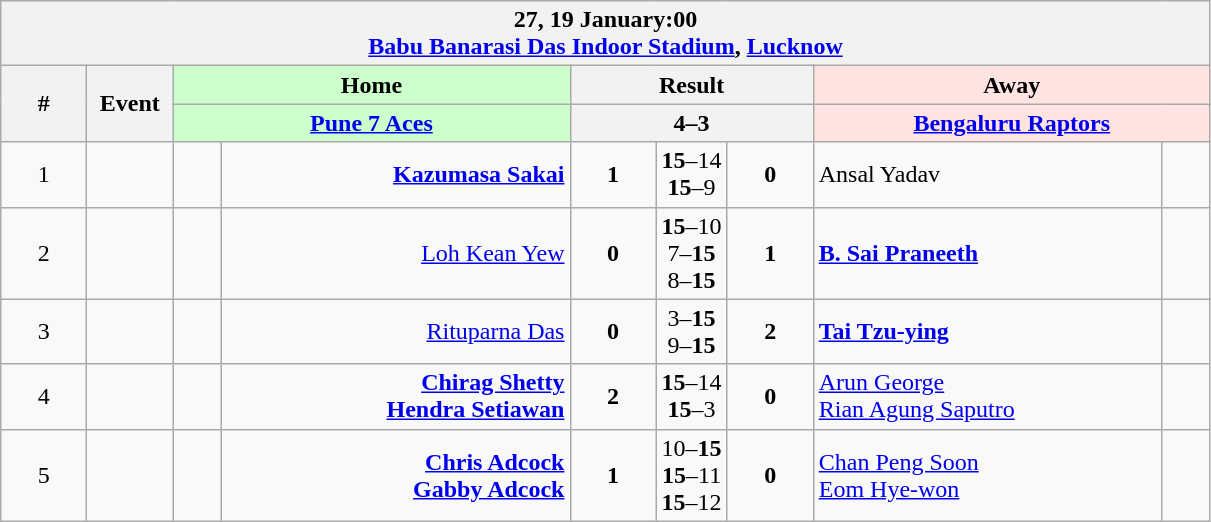<table class="wikitable">
<tr>
<th colspan="9">27, 19 January:00<br><a href='#'>Babu Banarasi Das Indoor Stadium</a>, <a href='#'>Lucknow</a></th>
</tr>
<tr>
<th rowspan="2" width="50">#</th>
<th rowspan="2" width="50">Event</th>
<th colspan="2" width="250" style="background-color:#ccffcc">Home</th>
<th colspan="3" width="150">Result</th>
<th colspan="2" width="250" style="background-color:#ffe4e1">Away</th>
</tr>
<tr>
<th colspan="2" style="background-color:#ccffcc"><a href='#'>Pune 7 Aces</a></th>
<th colspan="3">4–3</th>
<th colspan="2" style="background-color:#ffe4e1"><a href='#'>Bengaluru Raptors</a></th>
</tr>
<tr>
<td align="center">1</td>
<td align="center"></td>
<td align="center" width="25"></td>
<td align="right" width="225"><strong><a href='#'>Kazumasa Sakai</a> </strong></td>
<td align="center" width="50"><strong>1</strong></td>
<td align="center"><strong>15</strong>–14<br><strong>15</strong>–9</td>
<td align="center" width="50"><strong>0</strong></td>
<td align="left" width="225"><strong></strong> Ansal Yadav</td>
<td align="center" width="25"></td>
</tr>
<tr>
<td align="center">2</td>
<td align="center"></td>
<td align="center"></td>
<td align="right"><a href='#'>Loh Kean Yew</a> </td>
<td align="center"><strong>0</strong></td>
<td align="center"><strong>15</strong>–10<br>7–<strong>15</strong><br>8–<strong>15</strong></td>
<td align="center"><strong>1</strong></td>
<td align="left"><strong> <a href='#'>B. Sai Praneeth</a></strong></td>
<td align="center"></td>
</tr>
<tr>
<td align="center">3</td>
<td align="center"></td>
<td align="center"></td>
<td align="right"><a href='#'>Rituparna Das</a> </td>
<td align="center"><strong>0</strong></td>
<td align="center">3–<strong>15</strong><br>9–<strong>15</strong></td>
<td align="center"><strong>2</strong></td>
<td align="left"><strong> <a href='#'>Tai Tzu-ying</a></strong></td>
<td align="center"></td>
</tr>
<tr>
<td align="center">4</td>
<td align="center"></td>
<td align="center"></td>
<td align="right"><strong><a href='#'>Chirag Shetty</a> <br><a href='#'>Hendra Setiawan</a> </strong></td>
<td align="center"><strong>2</strong></td>
<td align="center"><strong>15</strong>–14<br><strong>15</strong>–3</td>
<td align="center"><strong>0</strong></td>
<td align="left"> <a href='#'>Arun George</a><br> <a href='#'>Rian Agung Saputro</a></td>
<td align="center"></td>
</tr>
<tr>
<td align="center">5</td>
<td align="center"></td>
<td align="center"></td>
<td align="right"><strong><a href='#'>Chris Adcock</a> <br><a href='#'>Gabby Adcock</a> </strong></td>
<td align="center"><strong>1</strong></td>
<td align="center">10–<strong>15</strong><br><strong>15</strong>–11<br><strong>15</strong>–12</td>
<td align="center"><strong>0</strong></td>
<td align="left"> <a href='#'>Chan Peng Soon</a><br> <a href='#'>Eom Hye-won</a></td>
<td align="center"></td>
</tr>
</table>
